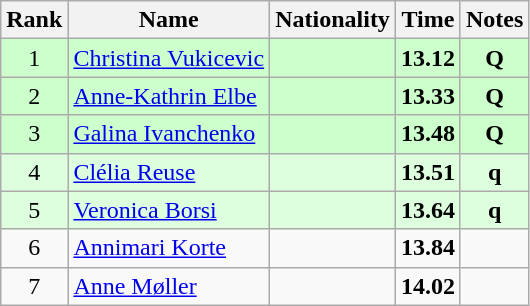<table class="wikitable sortable" style="text-align:center">
<tr>
<th>Rank</th>
<th>Name</th>
<th>Nationality</th>
<th>Time</th>
<th>Notes</th>
</tr>
<tr bgcolor=ccffcc>
<td>1</td>
<td align=left><a href='#'>Christina Vukicevic</a></td>
<td align=left></td>
<td><strong>13.12</strong></td>
<td><strong>Q</strong></td>
</tr>
<tr bgcolor=ccffcc>
<td>2</td>
<td align=left><a href='#'>Anne-Kathrin Elbe</a></td>
<td align=left></td>
<td><strong>13.33</strong></td>
<td><strong>Q</strong></td>
</tr>
<tr bgcolor=ccffcc>
<td>3</td>
<td align=left><a href='#'>Galina Ivanchenko</a></td>
<td align=left></td>
<td><strong>13.48</strong></td>
<td><strong>Q</strong></td>
</tr>
<tr bgcolor=ddffdd>
<td>4</td>
<td align=left><a href='#'>Clélia Reuse</a></td>
<td align=left></td>
<td><strong>13.51</strong></td>
<td><strong>q</strong></td>
</tr>
<tr bgcolor=ddffdd>
<td>5</td>
<td align=left><a href='#'>Veronica Borsi</a></td>
<td align=left></td>
<td><strong>13.64</strong></td>
<td><strong>q</strong></td>
</tr>
<tr>
<td>6</td>
<td align=left><a href='#'>Annimari Korte</a></td>
<td align=left></td>
<td><strong>13.84</strong></td>
<td></td>
</tr>
<tr>
<td>7</td>
<td align=left><a href='#'>Anne Møller</a></td>
<td align=left></td>
<td><strong>14.02</strong></td>
<td></td>
</tr>
</table>
